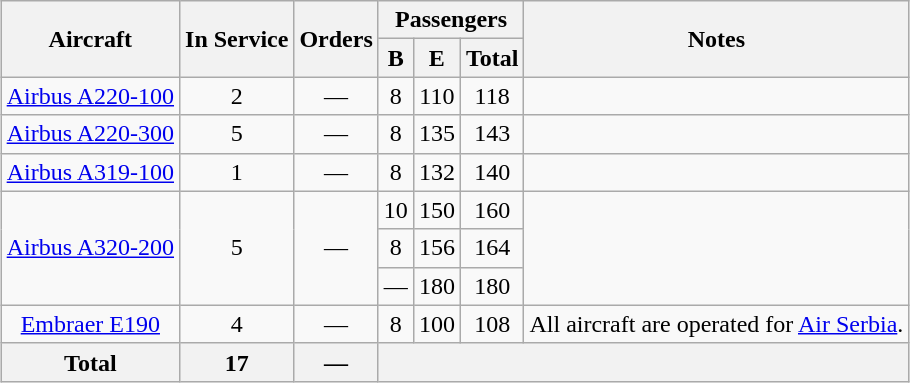<table class="wikitable" style="border-collapse:collapse;text-align:center;margin:auto;">
<tr>
<th rowspan="2">Aircraft</th>
<th rowspan="2">In Service</th>
<th rowspan="2">Orders</th>
<th colspan="3">Passengers</th>
<th rowspan="2">Notes</th>
</tr>
<tr>
<th><abbr>B</abbr></th>
<th><abbr>E</abbr></th>
<th>Total</th>
</tr>
<tr>
<td><a href='#'>Airbus A220-100</a></td>
<td>2</td>
<td>—</td>
<td>8</td>
<td>110</td>
<td>118</td>
<td></td>
</tr>
<tr>
<td><a href='#'>Airbus A220-300</a></td>
<td>5</td>
<td>—</td>
<td>8</td>
<td>135</td>
<td>143</td>
<td></td>
</tr>
<tr>
<td><a href='#'>Airbus A319-100</a></td>
<td>1</td>
<td>—</td>
<td>8</td>
<td>132</td>
<td>140</td>
<td></td>
</tr>
<tr>
<td rowspan="3"><a href='#'>Airbus A320-200</a></td>
<td rowspan="3">5</td>
<td rowspan="3">—</td>
<td>10</td>
<td>150</td>
<td>160</td>
<td rowspan="3"></td>
</tr>
<tr>
<td>8</td>
<td>156</td>
<td>164</td>
</tr>
<tr>
<td>—</td>
<td>180</td>
<td>180</td>
</tr>
<tr>
<td><a href='#'>Embraer E190</a></td>
<td>4</td>
<td>—</td>
<td>8</td>
<td>100</td>
<td>108</td>
<td>All aircraft are operated for <a href='#'>Air Serbia</a>.</td>
</tr>
<tr>
<th>Total</th>
<th>17</th>
<th>—</th>
<th colspan="4"></th>
</tr>
</table>
